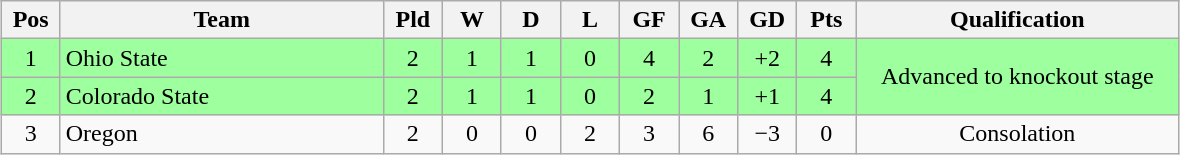<table class="wikitable" style="text-align:center; margin: 1em auto">
<tr>
<th style="width:2em">Pos</th>
<th style="width:13em">Team</th>
<th style="width:2em">Pld</th>
<th style="width:2em">W</th>
<th style="width:2em">D</th>
<th style="width:2em">L</th>
<th style="width:2em">GF</th>
<th style="width:2em">GA</th>
<th style="width:2em">GD</th>
<th style="width:2em">Pts</th>
<th style="width:13em">Qualification</th>
</tr>
<tr bgcolor="#9eff9e">
<td>1</td>
<td style="text-align:left">Ohio State</td>
<td>2</td>
<td>1</td>
<td>1</td>
<td>0</td>
<td>4</td>
<td>2</td>
<td>+2</td>
<td>4</td>
<td rowspan="2">Advanced to knockout stage</td>
</tr>
<tr bgcolor="#9eff9e">
<td>2</td>
<td style="text-align:left">Colorado State</td>
<td>2</td>
<td>1</td>
<td>1</td>
<td>0</td>
<td>2</td>
<td>1</td>
<td>+1</td>
<td>4</td>
</tr>
<tr>
<td>3</td>
<td style="text-align:left">Oregon</td>
<td>2</td>
<td>0</td>
<td>0</td>
<td>2</td>
<td>3</td>
<td>6</td>
<td>−3</td>
<td>0</td>
<td>Consolation</td>
</tr>
</table>
